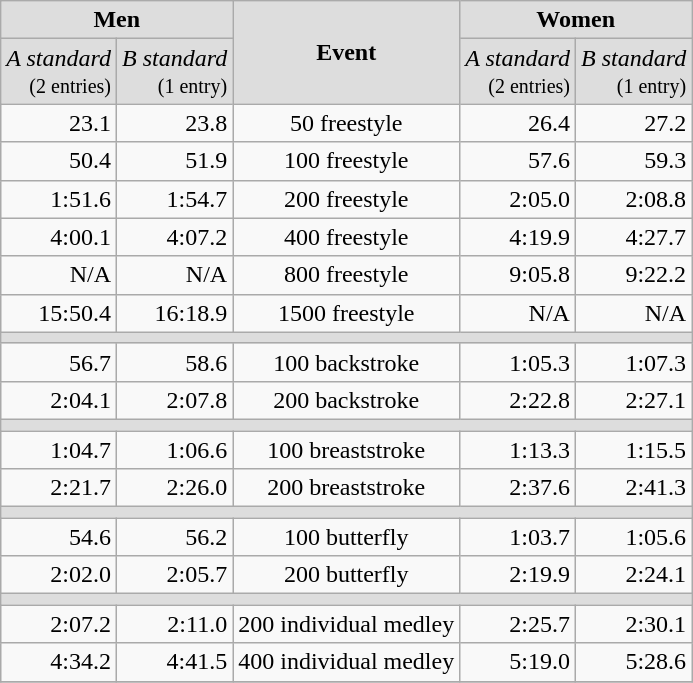<table class="wikitable" style="text-align:right">
<tr>
<td colspan=2 align="center" bgcolor=#DDDDDD><strong>Men</strong></td>
<td rowspan=2 align="center" bgcolor=#DDDDDD><strong>Event</strong></td>
<td colspan=2  align="center" bgcolor=#DDDDDD><strong>Women</strong></td>
</tr>
<tr>
<td bgcolor=#DDDDDD><em>A standard</em> <small><br>(2 entries)</small></td>
<td bgcolor=#DDDDDD><em>B standard</em> <small><br>(1 entry)</small></td>
<td bgcolor=#DDDDDD><em>A standard</em> <small><br>(2 entries)</small></td>
<td bgcolor=#DDDDDD><em>B standard</em> <small><br>(1 entry)</small></td>
</tr>
<tr>
<td>23.1</td>
<td>23.8</td>
<td align="center">50 freestyle</td>
<td>26.4</td>
<td>27.2</td>
</tr>
<tr>
<td>50.4</td>
<td>51.9</td>
<td align="center">100 freestyle</td>
<td>57.6</td>
<td>59.3</td>
</tr>
<tr>
<td>1:51.6</td>
<td>1:54.7</td>
<td align="center">200 freestyle</td>
<td>2:05.0</td>
<td>2:08.8</td>
</tr>
<tr>
<td>4:00.1</td>
<td>4:07.2</td>
<td align="center">400 freestyle</td>
<td>4:19.9</td>
<td>4:27.7</td>
</tr>
<tr>
<td>N/A</td>
<td>N/A</td>
<td align="center">800 freestyle</td>
<td>9:05.8</td>
<td>9:22.2</td>
</tr>
<tr>
<td>15:50.4</td>
<td>16:18.9</td>
<td align="center">1500 freestyle</td>
<td>N/A</td>
<td>N/A</td>
</tr>
<tr bgcolor=#DDDDDD>
<td colspan=5></td>
</tr>
<tr>
<td>56.7</td>
<td>58.6</td>
<td align="center">100 backstroke</td>
<td>1:05.3</td>
<td>1:07.3</td>
</tr>
<tr>
<td>2:04.1</td>
<td>2:07.8</td>
<td align="center">200 backstroke</td>
<td>2:22.8</td>
<td>2:27.1</td>
</tr>
<tr bgcolor=#DDDDDD>
<td colspan=5></td>
</tr>
<tr>
<td>1:04.7</td>
<td>1:06.6</td>
<td align="center">100 breaststroke</td>
<td>1:13.3</td>
<td>1:15.5</td>
</tr>
<tr>
<td>2:21.7</td>
<td>2:26.0</td>
<td align="center">200 breaststroke</td>
<td>2:37.6</td>
<td>2:41.3</td>
</tr>
<tr bgcolor=#DDDDDD>
<td colspan=5></td>
</tr>
<tr>
<td>54.6</td>
<td>56.2</td>
<td align="center">100 butterfly</td>
<td>1:03.7</td>
<td>1:05.6</td>
</tr>
<tr>
<td>2:02.0</td>
<td>2:05.7</td>
<td align="center">200 butterfly</td>
<td>2:19.9</td>
<td>2:24.1</td>
</tr>
<tr bgcolor=#DDDDDD>
<td colspan=5></td>
</tr>
<tr>
<td>2:07.2</td>
<td>2:11.0</td>
<td align="center">200 individual medley</td>
<td>2:25.7</td>
<td>2:30.1</td>
</tr>
<tr>
<td>4:34.2</td>
<td>4:41.5</td>
<td align="center">400 individual medley</td>
<td>5:19.0</td>
<td>5:28.6</td>
</tr>
<tr>
</tr>
</table>
